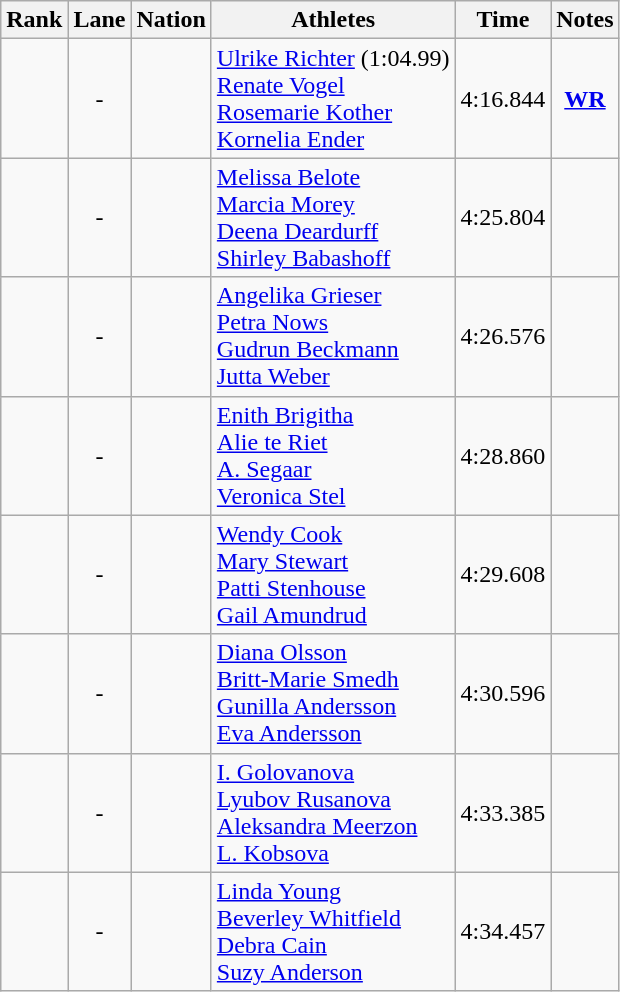<table class="wikitable sortable" style="text-align:center">
<tr>
<th>Rank</th>
<th>Lane</th>
<th>Nation</th>
<th>Athletes</th>
<th>Time</th>
<th>Notes</th>
</tr>
<tr>
<td></td>
<td>-</td>
<td align=left></td>
<td align=left><a href='#'>Ulrike Richter</a> (1:04.99)<br><a href='#'>Renate Vogel</a><br><a href='#'>Rosemarie Kother</a><br><a href='#'>Kornelia Ender</a></td>
<td>4:16.844</td>
<td><strong><a href='#'>WR</a></strong></td>
</tr>
<tr>
<td></td>
<td>-</td>
<td align=left></td>
<td align=left><a href='#'>Melissa Belote</a><br><a href='#'>Marcia Morey</a><br><a href='#'>Deena Deardurff</a><br><a href='#'>Shirley Babashoff</a></td>
<td>4:25.804</td>
<td></td>
</tr>
<tr>
<td></td>
<td>-</td>
<td align=left></td>
<td align=left><a href='#'>Angelika Grieser</a><br><a href='#'>Petra Nows</a><br><a href='#'>Gudrun Beckmann</a><br><a href='#'>Jutta Weber</a></td>
<td>4:26.576</td>
<td></td>
</tr>
<tr>
<td></td>
<td>-</td>
<td align=left></td>
<td align=left><a href='#'>Enith Brigitha</a><br><a href='#'>Alie te Riet</a><br><a href='#'>A. Segaar</a><br><a href='#'>Veronica Stel</a></td>
<td>4:28.860</td>
<td></td>
</tr>
<tr>
<td></td>
<td>-</td>
<td align=left></td>
<td align=left><a href='#'>Wendy Cook</a><br><a href='#'>Mary Stewart</a><br><a href='#'>Patti Stenhouse</a><br><a href='#'>Gail Amundrud</a></td>
<td>4:29.608</td>
<td></td>
</tr>
<tr>
<td></td>
<td>-</td>
<td align=left></td>
<td align=left><a href='#'>Diana Olsson</a><br><a href='#'>Britt-Marie Smedh</a><br><a href='#'>Gunilla Andersson</a><br><a href='#'>Eva Andersson</a></td>
<td>4:30.596</td>
<td></td>
</tr>
<tr>
<td></td>
<td>-</td>
<td align=left></td>
<td align=left><a href='#'>I. Golovanova</a><br><a href='#'>Lyubov Rusanova</a><br><a href='#'>Aleksandra Meerzon</a><br><a href='#'>L. Kobsova</a></td>
<td>4:33.385</td>
<td></td>
</tr>
<tr>
<td></td>
<td>-</td>
<td align=left></td>
<td align=left><a href='#'>Linda Young</a><br><a href='#'>Beverley Whitfield</a><br><a href='#'>Debra Cain</a><br><a href='#'>Suzy Anderson</a></td>
<td>4:34.457</td>
<td></td>
</tr>
</table>
